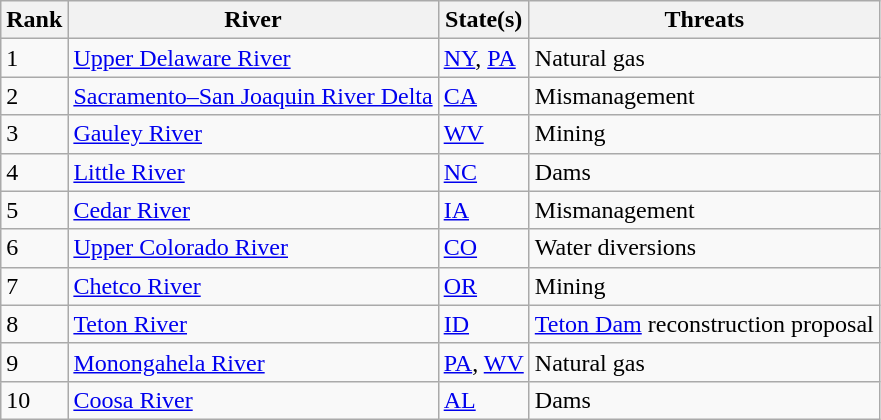<table class="wikitable sortable">
<tr>
<th>Rank</th>
<th>River</th>
<th>State(s)</th>
<th>Threats</th>
</tr>
<tr>
<td>1</td>
<td><a href='#'>Upper Delaware River</a></td>
<td><a href='#'>NY</a>, <a href='#'>PA</a></td>
<td>Natural gas</td>
</tr>
<tr>
<td>2</td>
<td><a href='#'>Sacramento–San Joaquin River Delta</a></td>
<td><a href='#'>CA</a></td>
<td>Mismanagement</td>
</tr>
<tr>
<td>3</td>
<td><a href='#'>Gauley River</a></td>
<td><a href='#'>WV</a></td>
<td>Mining</td>
</tr>
<tr>
<td>4</td>
<td><a href='#'>Little River</a></td>
<td><a href='#'>NC</a></td>
<td>Dams</td>
</tr>
<tr>
<td>5</td>
<td><a href='#'>Cedar River</a></td>
<td><a href='#'>IA</a></td>
<td>Mismanagement</td>
</tr>
<tr>
<td>6</td>
<td><a href='#'>Upper Colorado River</a></td>
<td><a href='#'>CO</a></td>
<td>Water diversions</td>
</tr>
<tr>
<td>7</td>
<td><a href='#'>Chetco River</a></td>
<td><a href='#'>OR</a></td>
<td>Mining</td>
</tr>
<tr>
<td>8</td>
<td><a href='#'>Teton River</a></td>
<td><a href='#'>ID</a></td>
<td><a href='#'>Teton Dam</a> reconstruction proposal</td>
</tr>
<tr>
<td>9</td>
<td><a href='#'>Monongahela River</a></td>
<td><a href='#'>PA</a>, <a href='#'>WV</a></td>
<td>Natural gas</td>
</tr>
<tr>
<td>10</td>
<td><a href='#'>Coosa River</a></td>
<td><a href='#'>AL</a></td>
<td>Dams</td>
</tr>
</table>
